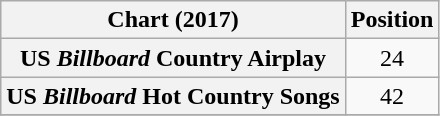<table class="wikitable sortable plainrowheaders" style="text-align:center">
<tr>
<th scope="col">Chart (2017)</th>
<th scope="col">Position</th>
</tr>
<tr>
<th scope="row">US <em>Billboard</em> Country Airplay</th>
<td>24</td>
</tr>
<tr>
<th scope="row">US <em>Billboard</em> Hot Country Songs</th>
<td>42</td>
</tr>
<tr>
</tr>
</table>
